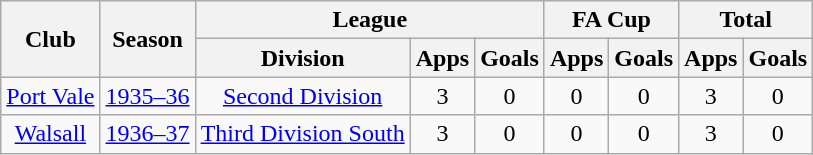<table class="wikitable" style="text-align: center;">
<tr>
<th rowspan="2">Club</th>
<th rowspan="2">Season</th>
<th colspan="3">League</th>
<th colspan="2">FA Cup</th>
<th colspan="2">Total</th>
</tr>
<tr>
<th>Division</th>
<th>Apps</th>
<th>Goals</th>
<th>Apps</th>
<th>Goals</th>
<th>Apps</th>
<th>Goals</th>
</tr>
<tr>
<td><a href='#'>Port Vale</a></td>
<td><a href='#'>1935–36</a></td>
<td><a href='#'>Second Division</a></td>
<td>3</td>
<td>0</td>
<td>0</td>
<td>0</td>
<td>3</td>
<td>0</td>
</tr>
<tr>
<td><a href='#'>Walsall</a></td>
<td><a href='#'>1936–37</a></td>
<td><a href='#'>Third Division South</a></td>
<td>3</td>
<td>0</td>
<td>0</td>
<td>0</td>
<td>3</td>
<td>0</td>
</tr>
</table>
